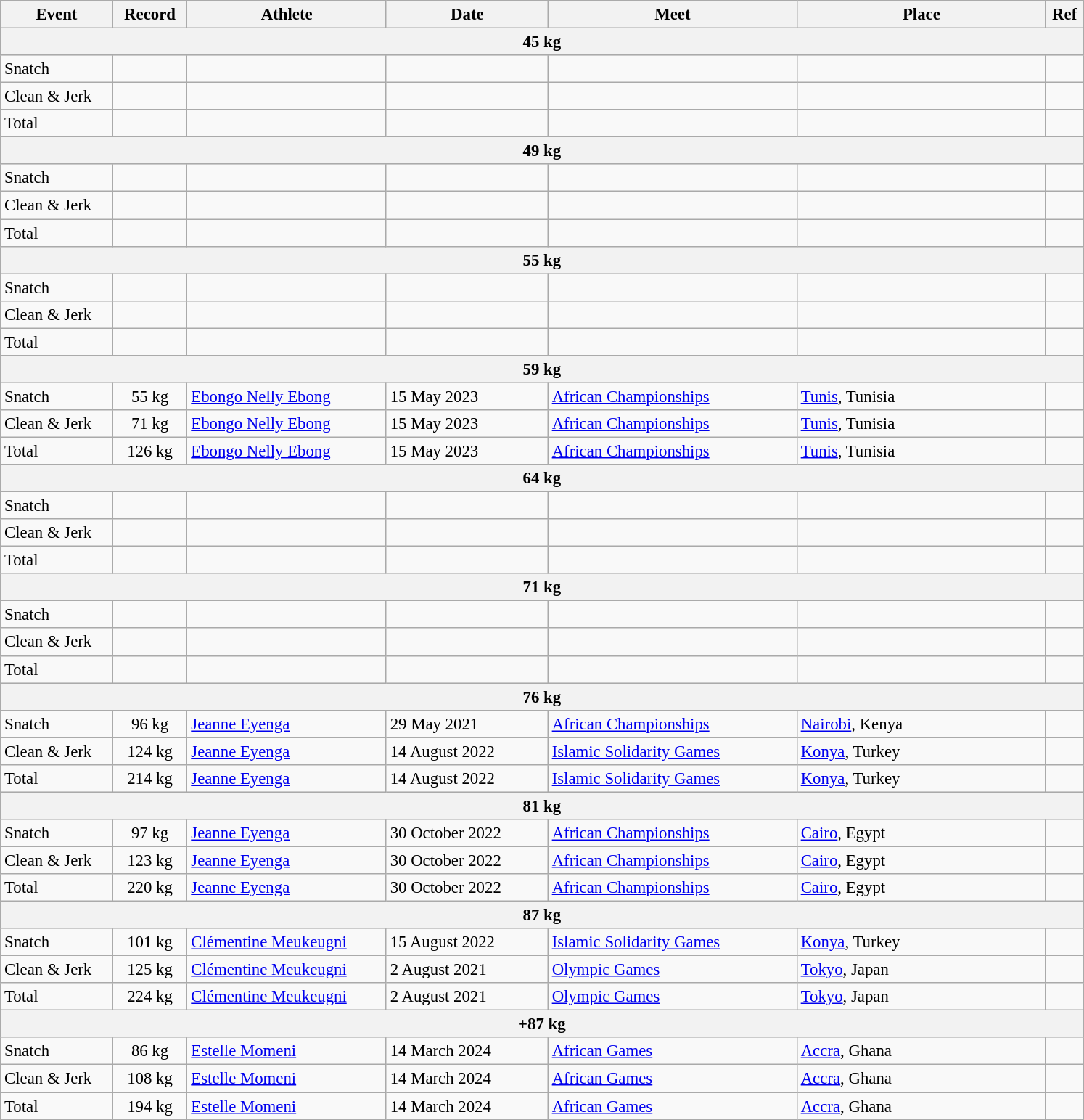<table class="wikitable" style="font-size:95%;">
<tr>
<th width=9%>Event</th>
<th width=6%>Record</th>
<th width=16%>Athlete</th>
<th width=13%>Date</th>
<th width=20%>Meet</th>
<th width=20%>Place</th>
<th width=3%>Ref</th>
</tr>
<tr bgcolor="#DDDDDD">
<th colspan="7">45 kg</th>
</tr>
<tr>
<td>Snatch</td>
<td align="center"></td>
<td></td>
<td></td>
<td></td>
<td></td>
<td></td>
</tr>
<tr>
<td>Clean & Jerk</td>
<td align="center"></td>
<td></td>
<td></td>
<td></td>
<td></td>
<td></td>
</tr>
<tr>
<td>Total</td>
<td align="center"></td>
<td></td>
<td></td>
<td></td>
<td></td>
<td></td>
</tr>
<tr bgcolor="#DDDDDD">
<th colspan="7">49 kg</th>
</tr>
<tr>
<td>Snatch</td>
<td align="center"></td>
<td></td>
<td></td>
<td></td>
<td></td>
<td></td>
</tr>
<tr>
<td>Clean & Jerk</td>
<td align="center"></td>
<td></td>
<td></td>
<td></td>
<td></td>
<td></td>
</tr>
<tr>
<td>Total</td>
<td align="center"></td>
<td></td>
<td></td>
<td></td>
<td></td>
<td></td>
</tr>
<tr bgcolor="#DDDDDD">
<th colspan="7">55 kg</th>
</tr>
<tr>
<td>Snatch</td>
<td align="center"></td>
<td></td>
<td></td>
<td></td>
<td></td>
<td></td>
</tr>
<tr>
<td>Clean & Jerk</td>
<td align="center"></td>
<td></td>
<td></td>
<td></td>
<td></td>
<td></td>
</tr>
<tr>
<td>Total</td>
<td align="center"></td>
<td></td>
<td></td>
<td></td>
<td></td>
<td></td>
</tr>
<tr bgcolor="#DDDDDD">
<th colspan="7">59 kg</th>
</tr>
<tr>
<td>Snatch</td>
<td align="center">55 kg</td>
<td><a href='#'>Ebongo Nelly Ebong</a></td>
<td>15 May 2023</td>
<td><a href='#'>African Championships</a></td>
<td><a href='#'>Tunis</a>, Tunisia</td>
<td></td>
</tr>
<tr>
<td>Clean & Jerk</td>
<td align="center">71 kg</td>
<td><a href='#'>Ebongo Nelly Ebong</a></td>
<td>15 May 2023</td>
<td><a href='#'>African Championships</a></td>
<td><a href='#'>Tunis</a>, Tunisia</td>
<td></td>
</tr>
<tr>
<td>Total</td>
<td align="center">126 kg</td>
<td><a href='#'>Ebongo Nelly Ebong</a></td>
<td>15 May 2023</td>
<td><a href='#'>African Championships</a></td>
<td><a href='#'>Tunis</a>, Tunisia</td>
<td></td>
</tr>
<tr bgcolor="#DDDDDD">
<th colspan="7">64 kg</th>
</tr>
<tr>
<td>Snatch</td>
<td align="center"></td>
<td></td>
<td></td>
<td></td>
<td></td>
<td></td>
</tr>
<tr>
<td>Clean & Jerk</td>
<td align="center"></td>
<td></td>
<td></td>
<td></td>
<td></td>
<td></td>
</tr>
<tr>
<td>Total</td>
<td align="center"></td>
<td></td>
<td></td>
<td></td>
<td></td>
<td></td>
</tr>
<tr bgcolor="#DDDDDD">
<th colspan="7">71 kg</th>
</tr>
<tr>
<td>Snatch</td>
<td align="center"></td>
<td></td>
<td></td>
<td></td>
<td></td>
<td></td>
</tr>
<tr>
<td>Clean & Jerk</td>
<td align="center"></td>
<td></td>
<td></td>
<td></td>
<td></td>
<td></td>
</tr>
<tr>
<td>Total</td>
<td align="center"></td>
<td></td>
<td></td>
<td></td>
<td></td>
<td></td>
</tr>
<tr bgcolor="#DDDDDD">
<th colspan="7">76 kg</th>
</tr>
<tr>
<td>Snatch</td>
<td align="center">96 kg</td>
<td><a href='#'>Jeanne Eyenga</a></td>
<td>29 May 2021</td>
<td><a href='#'>African Championships</a></td>
<td><a href='#'>Nairobi</a>, Kenya</td>
<td></td>
</tr>
<tr>
<td>Clean & Jerk</td>
<td align="center">124 kg</td>
<td><a href='#'>Jeanne Eyenga</a></td>
<td>14 August 2022</td>
<td><a href='#'>Islamic Solidarity Games</a></td>
<td><a href='#'>Konya</a>, Turkey</td>
<td></td>
</tr>
<tr>
<td>Total</td>
<td align="center">214 kg</td>
<td><a href='#'>Jeanne Eyenga</a></td>
<td>14 August 2022</td>
<td><a href='#'>Islamic Solidarity Games</a></td>
<td><a href='#'>Konya</a>, Turkey</td>
<td></td>
</tr>
<tr bgcolor="#DDDDDD">
<th colspan="7">81 kg</th>
</tr>
<tr>
<td>Snatch</td>
<td align="center">97 kg</td>
<td><a href='#'>Jeanne Eyenga</a></td>
<td>30 October 2022</td>
<td><a href='#'>African Championships</a></td>
<td><a href='#'>Cairo</a>, Egypt</td>
<td></td>
</tr>
<tr>
<td>Clean & Jerk</td>
<td align="center">123 kg</td>
<td><a href='#'>Jeanne Eyenga</a></td>
<td>30 October 2022</td>
<td><a href='#'>African Championships</a></td>
<td><a href='#'>Cairo</a>, Egypt</td>
<td></td>
</tr>
<tr>
<td>Total</td>
<td align="center">220 kg</td>
<td><a href='#'>Jeanne Eyenga</a></td>
<td>30 October 2022</td>
<td><a href='#'>African Championships</a></td>
<td><a href='#'>Cairo</a>, Egypt</td>
<td></td>
</tr>
<tr bgcolor="#DDDDDD">
<th colspan="7">87 kg</th>
</tr>
<tr>
<td>Snatch</td>
<td align="center">101 kg</td>
<td><a href='#'>Clémentine Meukeugni</a></td>
<td>15 August 2022</td>
<td><a href='#'>Islamic Solidarity Games</a></td>
<td><a href='#'>Konya</a>, Turkey</td>
<td></td>
</tr>
<tr>
<td>Clean & Jerk</td>
<td align="center">125 kg</td>
<td><a href='#'>Clémentine Meukeugni</a></td>
<td>2 August 2021</td>
<td><a href='#'>Olympic Games</a></td>
<td><a href='#'>Tokyo</a>, Japan</td>
<td></td>
</tr>
<tr>
<td>Total</td>
<td align="center">224 kg</td>
<td><a href='#'>Clémentine Meukeugni</a></td>
<td>2 August 2021</td>
<td><a href='#'>Olympic Games</a></td>
<td><a href='#'>Tokyo</a>, Japan</td>
<td></td>
</tr>
<tr bgcolor="#DDDDDD">
<th colspan="7">+87 kg</th>
</tr>
<tr>
<td>Snatch</td>
<td align="center">86 kg</td>
<td><a href='#'>Estelle Momeni</a></td>
<td>14 March 2024</td>
<td><a href='#'>African Games</a></td>
<td><a href='#'>Accra</a>, Ghana</td>
<td></td>
</tr>
<tr>
<td>Clean & Jerk</td>
<td align="center">108 kg</td>
<td><a href='#'>Estelle Momeni</a></td>
<td>14 March 2024</td>
<td><a href='#'>African Games</a></td>
<td><a href='#'>Accra</a>, Ghana</td>
<td></td>
</tr>
<tr>
<td>Total</td>
<td align="center">194 kg</td>
<td><a href='#'>Estelle Momeni</a></td>
<td>14 March 2024</td>
<td><a href='#'>African Games</a></td>
<td><a href='#'>Accra</a>, Ghana</td>
<td></td>
</tr>
</table>
